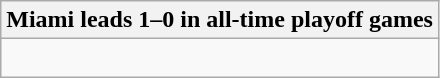<table class="wikitable collapsible collapsed">
<tr>
<th>Miami leads 1–0 in all-time playoff games</th>
</tr>
<tr>
<td><br></td>
</tr>
</table>
